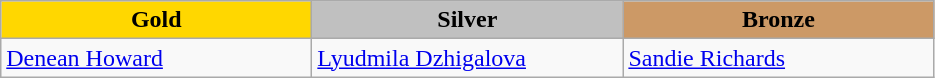<table class="wikitable" style="text-align:left">
<tr align="center">
<td width=200 bgcolor=gold><strong>Gold</strong></td>
<td width=200 bgcolor=silver><strong>Silver</strong></td>
<td width=200 bgcolor=CC9966><strong>Bronze</strong></td>
</tr>
<tr>
<td><a href='#'>Denean Howard</a><br><em></em></td>
<td><a href='#'>Lyudmila Dzhigalova</a><br><em></em></td>
<td><a href='#'>Sandie Richards</a><br><em></em></td>
</tr>
</table>
